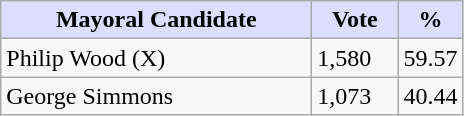<table class="wikitable">
<tr>
<th style="background:#ddf; width:200px;">Mayoral Candidate</th>
<th style="background:#ddf; width:50px;">Vote</th>
<th style="background:#ddf; width:30px;">%</th>
</tr>
<tr>
<td>Philip Wood (X)</td>
<td>1,580</td>
<td>59.57</td>
</tr>
<tr>
<td>George Simmons</td>
<td>1,073</td>
<td>40.44</td>
</tr>
</table>
